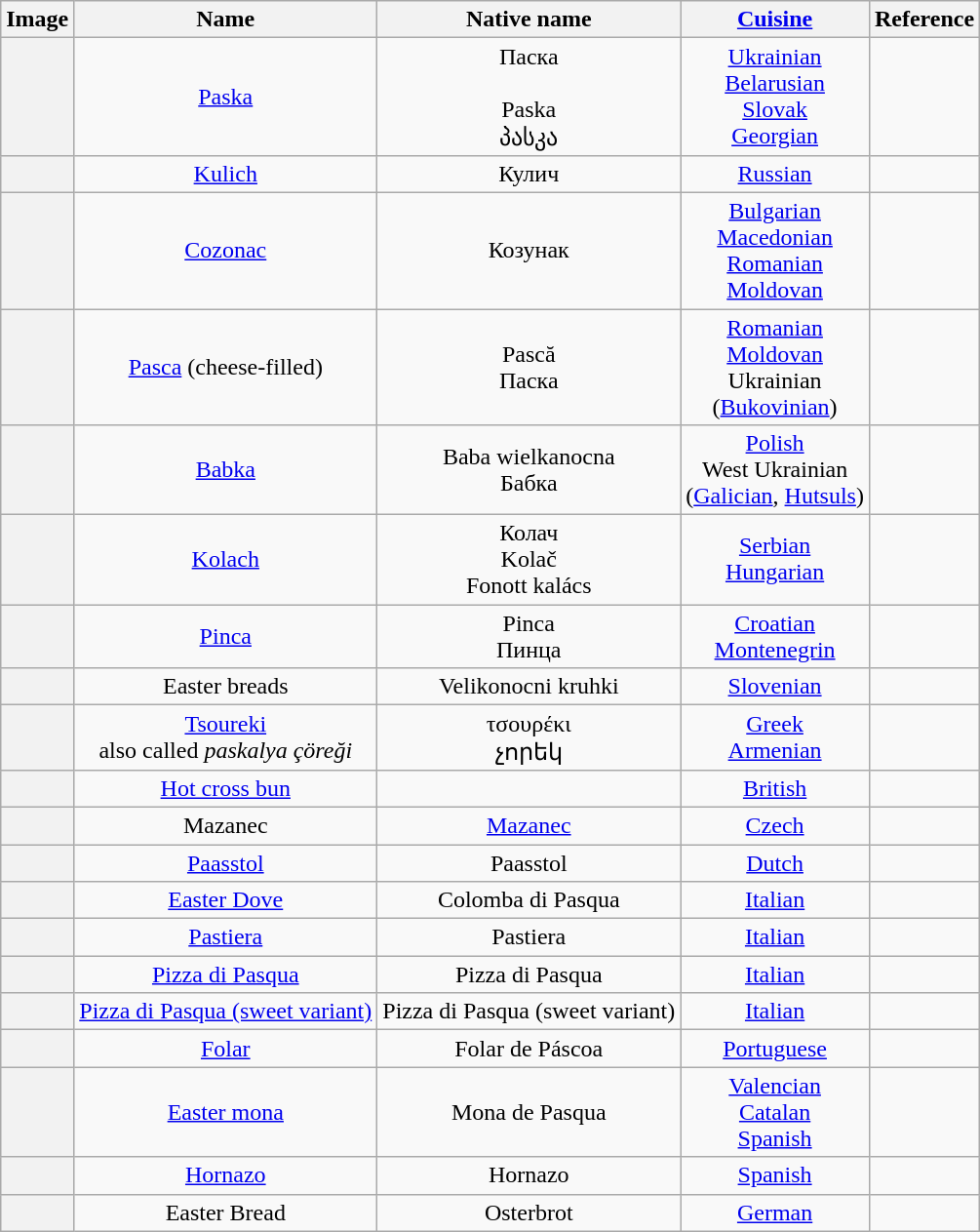<table class="wikitable sortable" style="text-align:center">
<tr>
<th>Image</th>
<th>Name</th>
<th>Native name</th>
<th><a href='#'>Cuisine</a></th>
<th>Reference</th>
</tr>
<tr>
<th></th>
<td><a href='#'>Paska</a></td>
<td>Паска<br><br>Paska<br>პასკა</td>
<td><a href='#'>Ukrainian</a><br><a href='#'>Belarusian</a><br><a href='#'>Slovak</a><br><a href='#'>Georgian</a></td>
<td></td>
</tr>
<tr>
<th></th>
<td><a href='#'>Kulich</a></td>
<td>Кулич</td>
<td><a href='#'>Russian</a></td>
<td></td>
</tr>
<tr>
<th></th>
<td><a href='#'>Cozonac</a></td>
<td>Козунак</td>
<td><a href='#'>Bulgarian</a><br><a href='#'>Macedonian</a><br><a href='#'>Romanian</a><br><a href='#'>Moldovan</a></td>
<td></td>
</tr>
<tr>
<th></th>
<td><a href='#'>Pasca</a> (cheese-filled)</td>
<td>Pască<br>Паска</td>
<td><a href='#'>Romanian</a><br><a href='#'>Moldovan</a><br>Ukrainian<br>(<a href='#'>Bukovinian</a>)</td>
<td></td>
</tr>
<tr>
<th></th>
<td><a href='#'>Babka</a></td>
<td>Baba wielkanocna<br>Бабка</td>
<td><a href='#'>Polish</a><br>West Ukrainian<br>(<a href='#'>Galician</a>, <a href='#'>Hutsuls</a>)</td>
<td></td>
</tr>
<tr>
<th></th>
<td><a href='#'>Kolach</a></td>
<td>Колач<br>Kolač<br>Fonott kalács</td>
<td><a href='#'>Serbian</a><br><a href='#'>Hungarian</a></td>
<td></td>
</tr>
<tr>
<th></th>
<td><a href='#'>Pinca</a></td>
<td>Pinca<br>Пинца</td>
<td><a href='#'>Croatian</a><br><a href='#'>Montenegrin</a></td>
<td></td>
</tr>
<tr>
<th></th>
<td>Easter breads</td>
<td>Velikonocni kruhki</td>
<td><a href='#'>Slovenian</a></td>
<td></td>
</tr>
<tr>
<th></th>
<td><a href='#'>Tsoureki</a> <br>also called <em>paskalya çöreği</em></td>
<td>τσουρέκι<br>չորեկ</td>
<td><a href='#'>Greek</a><br><a href='#'>Armenian</a></td>
<td></td>
</tr>
<tr>
<th></th>
<td><a href='#'>Hot cross bun</a></td>
<td></td>
<td><a href='#'>British</a></td>
<td></td>
</tr>
<tr>
<th></th>
<td>Mazanec</td>
<td><a href='#'>Mazanec</a></td>
<td><a href='#'>Czech</a></td>
<td></td>
</tr>
<tr>
<th></th>
<td><a href='#'>Paasstol</a></td>
<td>Paasstol</td>
<td><a href='#'>Dutch</a></td>
<td></td>
</tr>
<tr>
<th></th>
<td><a href='#'>Easter Dove</a></td>
<td>Colomba di Pasqua</td>
<td><a href='#'>Italian</a></td>
<td></td>
</tr>
<tr>
<th></th>
<td><a href='#'>Pastiera</a></td>
<td>Pastiera</td>
<td><a href='#'>Italian</a></td>
<td></td>
</tr>
<tr>
<th></th>
<td><a href='#'>Pizza di Pasqua</a></td>
<td>Pizza di Pasqua</td>
<td><a href='#'>Italian</a></td>
<td></td>
</tr>
<tr>
<th></th>
<td><a href='#'>Pizza di Pasqua (sweet variant)</a></td>
<td>Pizza di Pasqua (sweet variant)</td>
<td><a href='#'>Italian</a></td>
<td></td>
</tr>
<tr>
<th></th>
<td><a href='#'>Folar</a></td>
<td>Folar de Páscoa</td>
<td><a href='#'>Portuguese</a></td>
<td></td>
</tr>
<tr>
<th></th>
<td><a href='#'>Easter mona</a></td>
<td>Mona de Pasqua</td>
<td><a href='#'>Valencian</a><br><a href='#'>Catalan</a><br><a href='#'>Spanish</a></td>
<td></td>
</tr>
<tr>
<th></th>
<td><a href='#'>Hornazo</a></td>
<td>Hornazo</td>
<td><a href='#'>Spanish</a></td>
<td></td>
</tr>
<tr>
<th></th>
<td>Easter Bread</td>
<td>Osterbrot</td>
<td><a href='#'>German</a></td>
<td></td>
</tr>
</table>
